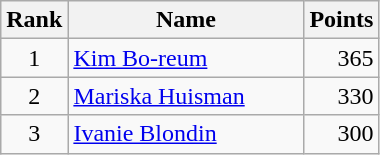<table class="wikitable" border="1">
<tr>
<th width=30>Rank</th>
<th width=150>Name</th>
<th width=25>Points</th>
</tr>
<tr>
<td align=center>1</td>
<td> <a href='#'>Kim Bo-reum</a></td>
<td align=right>365</td>
</tr>
<tr>
<td align=center>2</td>
<td> <a href='#'>Mariska Huisman</a></td>
<td align=right>330</td>
</tr>
<tr>
<td align=center>3</td>
<td> <a href='#'>Ivanie Blondin</a></td>
<td align=right>300</td>
</tr>
</table>
